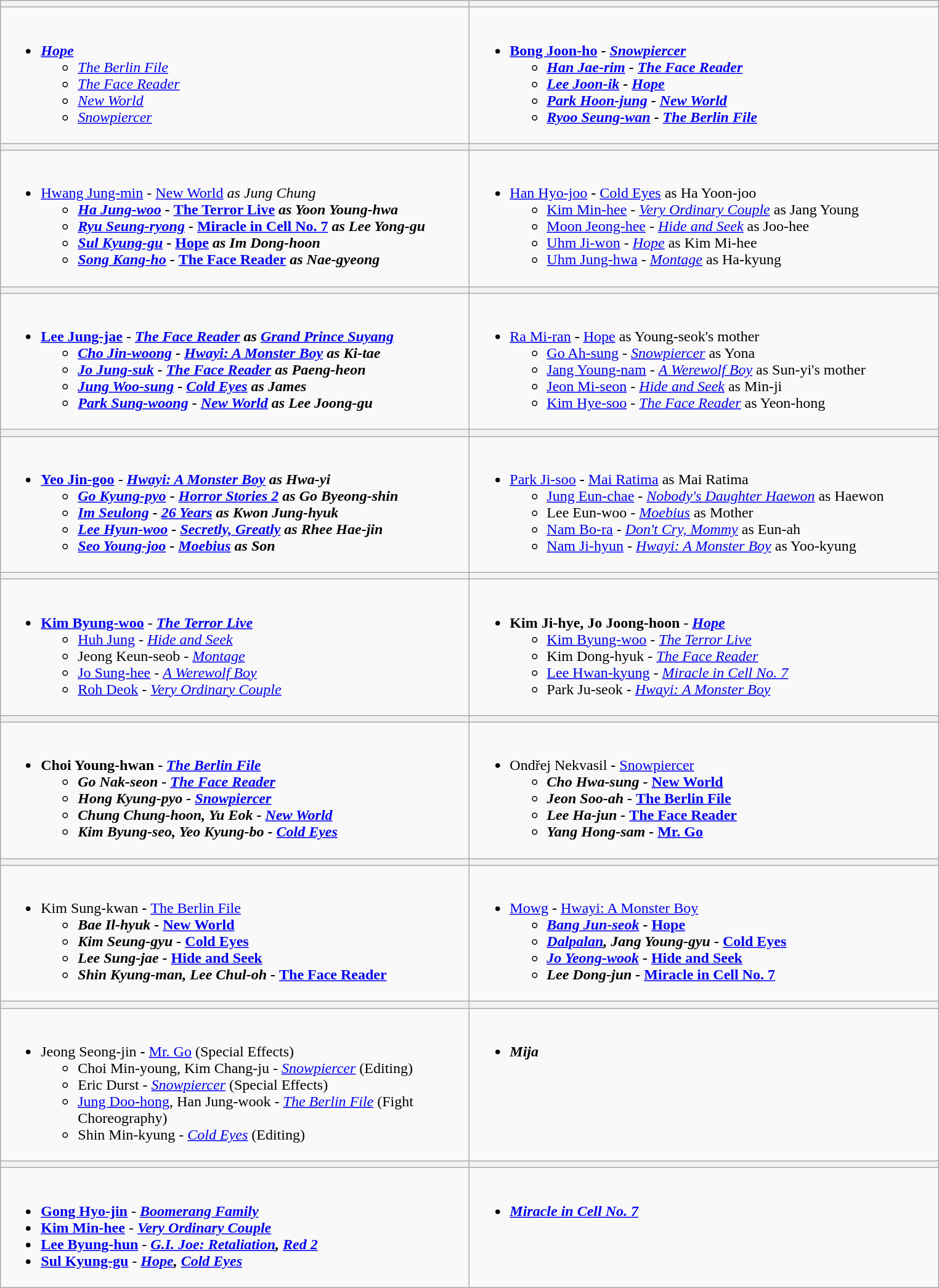<table class=wikitable>
<tr>
<th style="width:500px;"></th>
<th style="width:500px;"></th>
</tr>
<tr>
<td valign="top"><br><ul><li><strong><em><a href='#'>Hope</a></em></strong><ul><li><em><a href='#'>The Berlin File</a></em></li><li><em><a href='#'>The Face Reader</a></em></li><li><em><a href='#'>New World</a></em></li><li><em><a href='#'>Snowpiercer</a></em></li></ul></li></ul></td>
<td valign="top"><br><ul><li><strong><a href='#'>Bong Joon-ho</a> - <em><a href='#'>Snowpiercer</a><strong><em><ul><li><a href='#'>Han Jae-rim</a> - </em><a href='#'>The Face Reader</a><em></li><li><a href='#'>Lee Joon-ik</a> - </em><a href='#'>Hope</a><em></li><li><a href='#'>Park Hoon-jung</a> - </em><a href='#'>New World</a><em></li><li><a href='#'>Ryoo Seung-wan</a> - </em><a href='#'>The Berlin File</a><em></li></ul></li></ul></td>
</tr>
<tr>
<th></th>
<th></th>
</tr>
<tr>
<td valign="top"><br><ul><li></strong><a href='#'>Hwang Jung-min</a> - </em><a href='#'>New World</a><em> as Jung Chung<strong><ul><li><a href='#'>Ha Jung-woo</a> - </em><a href='#'>The Terror Live</a><em> as Yoon Young-hwa</li><li><a href='#'>Ryu Seung-ryong</a> - </em><a href='#'>Miracle in Cell No. 7</a><em> as Lee Yong-gu</li><li><a href='#'>Sul Kyung-gu</a> - </em><a href='#'>Hope</a><em> as Im Dong-hoon</li><li><a href='#'>Song Kang-ho</a> - </em><a href='#'>The Face Reader</a><em> as Nae-gyeong</li></ul></li></ul></td>
<td valign="top"><br><ul><li></strong><a href='#'>Han Hyo-joo</a><strong> - </em></strong><a href='#'>Cold Eyes</a></em> as Ha Yoon-joo</strong><ul><li><a href='#'>Kim Min-hee</a> - <em><a href='#'>Very Ordinary Couple</a></em> as Jang Young</li><li><a href='#'>Moon Jeong-hee</a> - <em><a href='#'>Hide and Seek</a></em> as Joo-hee</li><li><a href='#'>Uhm Ji-won</a> - <em><a href='#'>Hope</a></em> as Kim Mi-hee</li><li><a href='#'>Uhm Jung-hwa</a> - <em><a href='#'>Montage</a></em> as Ha-kyung</li></ul></li></ul></td>
</tr>
<tr>
<th></th>
<th></th>
</tr>
<tr>
<td valign="top"><br><ul><li><strong><a href='#'>Lee Jung-jae</a></strong> - <strong><em><a href='#'>The Face Reader</a><em> as <a href='#'>Grand Prince Suyang</a><strong><ul><li><a href='#'>Cho Jin-woong</a> - </em><a href='#'>Hwayi: A Monster Boy</a><em> as Ki-tae</li><li><a href='#'>Jo Jung-suk</a> - </em><a href='#'>The Face Reader</a><em> as Paeng-heon</li><li><a href='#'>Jung Woo-sung</a> - </em><a href='#'>Cold Eyes</a><em> as James</li><li><a href='#'>Park Sung-woong</a> - </em><a href='#'>New World</a><em> as Lee Joong-gu</li></ul></li></ul></td>
<td valign="top"><br><ul><li></strong><a href='#'>Ra Mi-ran</a><strong> - </em></strong><a href='#'>Hope</a></em> as Young-seok's mother</strong><ul><li><a href='#'>Go Ah-sung</a> - <em><a href='#'>Snowpiercer</a></em> as Yona</li><li><a href='#'>Jang Young-nam</a> - <em><a href='#'>A Werewolf Boy</a></em> as Sun-yi's mother</li><li><a href='#'>Jeon Mi-seon</a> - <em><a href='#'>Hide and Seek</a></em> as Min-ji</li><li><a href='#'>Kim Hye-soo</a> - <em><a href='#'>The Face Reader</a></em> as Yeon-hong</li></ul></li></ul></td>
</tr>
<tr>
<th></th>
<th></th>
</tr>
<tr>
<td valign="top"><br><ul><li><strong><a href='#'>Yeo Jin-goo</a></strong> - <strong><em><a href='#'>Hwayi: A Monster Boy</a><em> as Hwa-yi<strong><ul><li><a href='#'>Go Kyung-pyo</a> - </em><a href='#'>Horror Stories 2</a><em> as Go Byeong-shin</li><li><a href='#'>Im Seulong</a> - </em><a href='#'>26 Years</a><em> as Kwon Jung-hyuk</li><li><a href='#'>Lee Hyun-woo</a> - </em><a href='#'>Secretly, Greatly</a><em> as Rhee Hae-jin</li><li><a href='#'>Seo Young-joo</a> - </em><a href='#'>Moebius</a><em> as Son</li></ul></li></ul></td>
<td valign="top"><br><ul><li></strong><a href='#'>Park Ji-soo</a><strong> - </em></strong><a href='#'>Mai Ratima</a></em> as Mai Ratima</strong><ul><li><a href='#'>Jung Eun-chae</a> - <em><a href='#'>Nobody's Daughter Haewon</a></em> as Haewon</li><li>Lee Eun-woo - <em><a href='#'>Moebius</a></em> as Mother</li><li><a href='#'>Nam Bo-ra</a> - <em><a href='#'>Don't Cry, Mommy</a></em> as Eun-ah</li><li><a href='#'>Nam Ji-hyun</a> - <em><a href='#'>Hwayi: A Monster Boy</a></em> as Yoo-kyung</li></ul></li></ul></td>
</tr>
<tr>
<th></th>
<th></th>
</tr>
<tr>
<td valign="top"><br><ul><li><strong><a href='#'>Kim Byung-woo</a></strong> - <strong><em><a href='#'>The Terror Live</a></em></strong><ul><li><a href='#'>Huh Jung</a> - <em><a href='#'>Hide and Seek</a></em></li><li>Jeong Keun-seob - <em><a href='#'>Montage</a></em></li><li><a href='#'>Jo Sung-hee</a> - <em><a href='#'>A Werewolf Boy</a></em></li><li><a href='#'>Roh Deok</a> - <em><a href='#'>Very Ordinary Couple</a></em></li></ul></li></ul></td>
<td valign="top"><br><ul><li><strong>Kim Ji-hye, Jo Joong-hoon</strong> - <strong><em><a href='#'>Hope</a></em></strong><ul><li><a href='#'>Kim Byung-woo</a> - <em><a href='#'>The Terror Live</a></em></li><li>Kim Dong-hyuk - <em><a href='#'>The Face Reader</a></em></li><li><a href='#'>Lee Hwan-kyung</a> - <em><a href='#'>Miracle in Cell No. 7</a></em></li><li>Park Ju-seok - <em><a href='#'>Hwayi: A Monster Boy</a></em></li></ul></li></ul></td>
</tr>
<tr>
<th></th>
<th></th>
</tr>
<tr>
<td valign="top"><br><ul><li><strong>Choi Young-hwan - <em><a href='#'>The Berlin File</a><strong><em><ul><li>Go Nak-seon - </em><a href='#'>The Face Reader</a><em></li><li>Hong Kyung-pyo - </em><a href='#'>Snowpiercer</a><em></li><li>Chung Chung-hoon, Yu Eok - </em><a href='#'>New World</a><em></li><li>Kim Byung-seo, Yeo Kyung-bo - </em><a href='#'>Cold Eyes</a><em></li></ul></li></ul></td>
<td valign="top"><br><ul><li></strong>Ondřej Nekvasil<strong> - </em></strong><a href='#'>Snowpiercer</a><strong><em><ul><li>Cho Hwa-sung - </em><a href='#'>New World</a><em></li><li>Jeon Soo-ah - </em><a href='#'>The Berlin File</a><em></li><li>Lee Ha-jun - </em><a href='#'>The Face Reader</a><em></li><li>Yang Hong-sam - </em><a href='#'>Mr. Go</a><em></li></ul></li></ul></td>
</tr>
<tr>
<th></th>
<th></th>
</tr>
<tr>
<td valign="top"><br><ul><li></strong>Kim Sung-kwan<strong> - </em></strong><a href='#'>The Berlin File</a><strong><em><ul><li>Bae Il-hyuk - </em><a href='#'>New World</a><em></li><li>Kim Seung-gyu - </em><a href='#'>Cold Eyes</a><em></li><li>Lee Sung-jae - </em><a href='#'>Hide and Seek</a><em></li><li>Shin Kyung-man, Lee Chul-oh - </em><a href='#'>The Face Reader</a><em></li></ul></li></ul></td>
<td valign="top"><br><ul><li></strong><a href='#'>Mowg</a><strong> - </em></strong><a href='#'>Hwayi: A Monster Boy</a><strong><em><ul><li><a href='#'>Bang Jun-seok</a> - </em><a href='#'>Hope</a><em></li><li><a href='#'>Dalpalan</a>, Jang Young-gyu - </em><a href='#'>Cold Eyes</a><em></li><li><a href='#'>Jo Yeong-wook</a> - </em><a href='#'>Hide and Seek</a><em></li><li>Lee Dong-jun - </em><a href='#'>Miracle in Cell No. 7</a><em></li></ul></li></ul></td>
</tr>
<tr>
<th></th>
<th></th>
</tr>
<tr>
<td valign="top"><br><ul><li></strong>Jeong Seong-jin<strong> - </em></strong><a href='#'>Mr. Go</a></em> (Special Effects)</strong><ul><li>Choi Min-young, Kim Chang-ju - <em><a href='#'>Snowpiercer</a></em> (Editing)</li><li>Eric Durst  - <em><a href='#'>Snowpiercer</a></em> (Special Effects)</li><li><a href='#'>Jung Doo-hong</a>, Han Jung-wook - <em><a href='#'>The Berlin File</a></em> (Fight Choreography)</li><li>Shin Min-kyung - <em><a href='#'>Cold Eyes</a></em> (Editing)</li></ul></li></ul></td>
<td valign="top"><br><ul><li><strong><em>Mija</em></strong></li></ul></td>
</tr>
<tr>
<th></th>
<th></th>
</tr>
<tr>
<td valign="top"><br><ul><li><strong><a href='#'>Gong Hyo-jin</a></strong> - <strong><em><a href='#'>Boomerang Family</a></em></strong></li><li><strong><a href='#'>Kim Min-hee</a></strong> - <strong><em><a href='#'>Very Ordinary Couple</a></em></strong></li><li><strong><a href='#'>Lee Byung-hun</a></strong> - <strong><em><a href='#'>G.I. Joe: Retaliation</a>, <a href='#'>Red 2</a></em></strong></li><li><strong><a href='#'>Sul Kyung-gu</a></strong> - <strong><em><a href='#'>Hope</a>, <a href='#'>Cold Eyes</a></em></strong></li></ul></td>
<td valign="top"><br><ul><li><strong><em><a href='#'>Miracle in Cell No. 7</a></em></strong></li></ul></td>
</tr>
</table>
